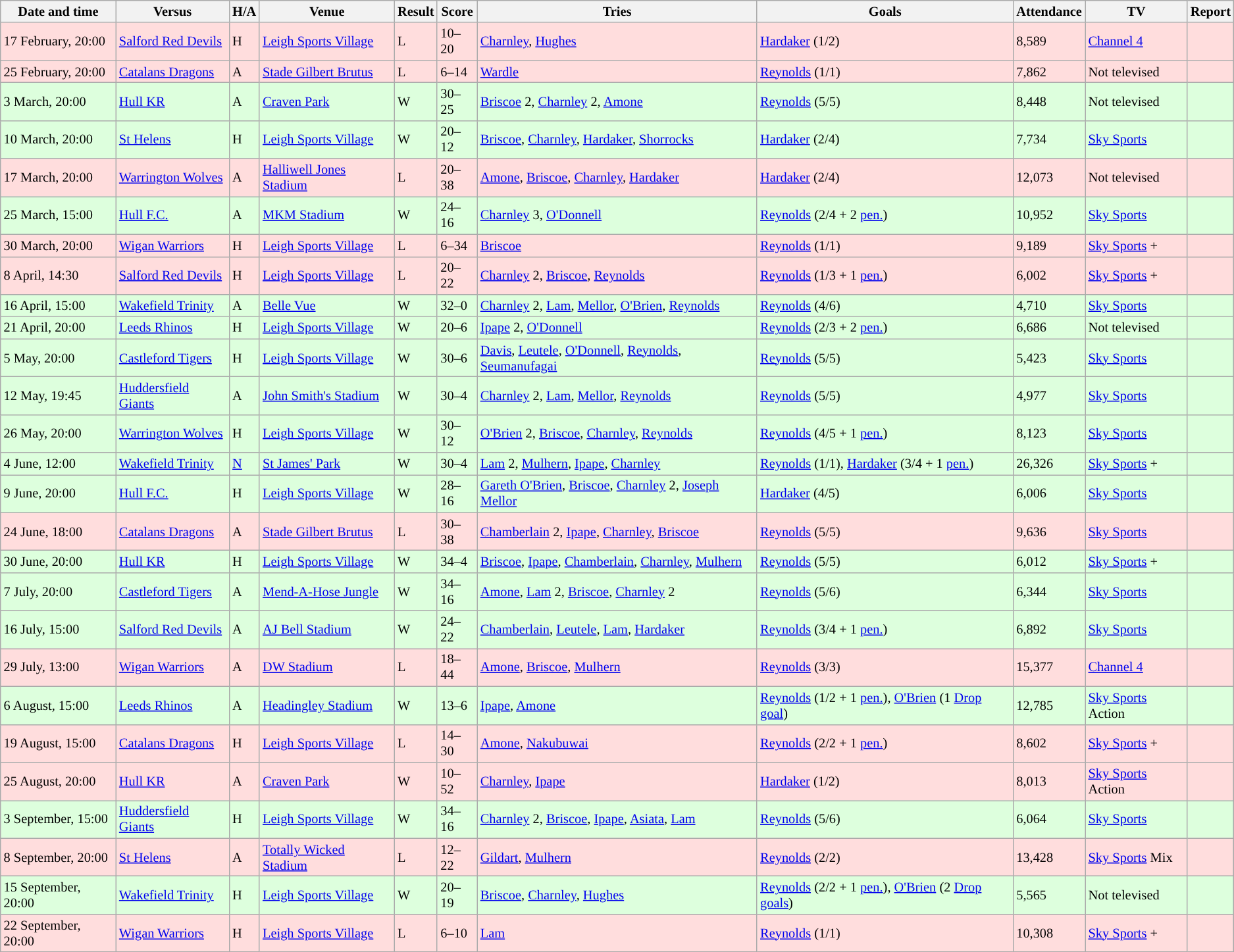<table class="wikitable" style="font-size:85%;">
<tr>
<th>Date and time</th>
<th>Versus</th>
<th>H/A</th>
<th>Venue</th>
<th>Result</th>
<th>Score</th>
<th>Tries</th>
<th>Goals</th>
<th>Attendance</th>
<th>TV</th>
<th>Report</th>
</tr>
<tr style="background:#ffdddd;">
<td>17 February, 20:00</td>
<td> <a href='#'>Salford Red Devils</a></td>
<td>H</td>
<td><a href='#'>Leigh Sports Village</a></td>
<td>L</td>
<td>10–20</td>
<td><a href='#'>Charnley</a>, <a href='#'>Hughes</a></td>
<td><a href='#'>Hardaker</a> (1/2)</td>
<td>8,589</td>
<td><a href='#'>Channel 4</a></td>
<td></td>
</tr>
<tr style="background:#ffdddd;">
<td>25 February, 20:00</td>
<td> <a href='#'>Catalans Dragons</a></td>
<td>A</td>
<td><a href='#'>Stade Gilbert Brutus</a></td>
<td>L</td>
<td>6–14</td>
<td><a href='#'>Wardle</a></td>
<td><a href='#'>Reynolds</a> (1/1)</td>
<td>7,862</td>
<td>Not televised</td>
<td></td>
</tr>
<tr style="background:#ddffdd;">
<td>3 March, 20:00</td>
<td> <a href='#'>Hull KR</a></td>
<td>A</td>
<td><a href='#'>Craven Park</a></td>
<td>W</td>
<td>30–25</td>
<td><a href='#'>Briscoe</a> 2, <a href='#'>Charnley</a> 2, <a href='#'>Amone</a></td>
<td><a href='#'>Reynolds</a> (5/5)</td>
<td>8,448</td>
<td>Not televised</td>
<td></td>
</tr>
<tr style="background:#ddffdd;">
<td>10 March, 20:00</td>
<td> <a href='#'>St Helens</a></td>
<td>H</td>
<td><a href='#'>Leigh Sports Village</a></td>
<td>W</td>
<td>20–12</td>
<td><a href='#'>Briscoe</a>, <a href='#'>Charnley</a>, <a href='#'>Hardaker</a>, <a href='#'>Shorrocks</a></td>
<td><a href='#'>Hardaker</a> (2/4)</td>
<td>7,734</td>
<td><a href='#'>Sky Sports</a></td>
<td></td>
</tr>
<tr style="background:#ffdddd;">
<td>17 March, 20:00</td>
<td> <a href='#'>Warrington Wolves</a></td>
<td>A</td>
<td><a href='#'>Halliwell Jones Stadium</a></td>
<td>L</td>
<td>20–38</td>
<td><a href='#'>Amone</a>, <a href='#'>Briscoe</a>, <a href='#'>Charnley</a>, <a href='#'>Hardaker</a></td>
<td><a href='#'>Hardaker</a> (2/4)</td>
<td>12,073</td>
<td>Not televised</td>
<td></td>
</tr>
<tr style="background:#ddffdd;">
<td>25 March, 15:00</td>
<td> <a href='#'>Hull F.C.</a></td>
<td>A</td>
<td><a href='#'>MKM Stadium</a></td>
<td>W</td>
<td>24–16</td>
<td><a href='#'>Charnley</a> 3, <a href='#'>O'Donnell</a></td>
<td><a href='#'>Reynolds</a> (2/4 + 2 <a href='#'>pen.</a>)</td>
<td>10,952</td>
<td><a href='#'>Sky Sports</a></td>
<td></td>
</tr>
<tr style="background:#ffdddd;">
<td>30 March, 20:00</td>
<td> <a href='#'>Wigan Warriors</a></td>
<td>H</td>
<td><a href='#'>Leigh Sports Village</a></td>
<td>L</td>
<td>6–34</td>
<td><a href='#'>Briscoe</a></td>
<td><a href='#'>Reynolds</a> (1/1)</td>
<td>9,189</td>
<td><a href='#'>Sky Sports</a> +</td>
<td></td>
</tr>
<tr style="background:#ffdddd;">
<td>8 April, 14:30</td>
<td> <a href='#'>Salford Red Devils</a></td>
<td>H</td>
<td><a href='#'>Leigh Sports Village</a></td>
<td>L</td>
<td>20–22</td>
<td><a href='#'>Charnley</a> 2, <a href='#'>Briscoe</a>, <a href='#'>Reynolds</a></td>
<td><a href='#'>Reynolds</a> (1/3 + 1 <a href='#'>pen.</a>)</td>
<td>6,002</td>
<td><a href='#'>Sky Sports</a> +</td>
<td></td>
</tr>
<tr style="background:#ddffdd;">
<td>16 April, 15:00</td>
<td> <a href='#'>Wakefield Trinity</a></td>
<td>A</td>
<td><a href='#'>Belle Vue</a></td>
<td>W</td>
<td>32–0</td>
<td><a href='#'>Charnley</a> 2, <a href='#'>Lam</a>, <a href='#'>Mellor</a>, <a href='#'>O'Brien</a>, <a href='#'>Reynolds</a></td>
<td><a href='#'>Reynolds</a> (4/6)</td>
<td>4,710</td>
<td><a href='#'>Sky Sports</a></td>
<td></td>
</tr>
<tr style="background:#ddffdd;">
<td>21 April, 20:00</td>
<td> <a href='#'>Leeds Rhinos</a></td>
<td>H</td>
<td><a href='#'>Leigh Sports Village</a></td>
<td>W</td>
<td>20–6</td>
<td><a href='#'>Ipape</a> 2, <a href='#'>O'Donnell</a></td>
<td><a href='#'>Reynolds</a> (2/3 + 2 <a href='#'>pen.</a>)</td>
<td>6,686</td>
<td>Not televised</td>
<td></td>
</tr>
<tr style="background:#ddffdd;">
<td>5 May, 20:00</td>
<td> <a href='#'>Castleford Tigers</a></td>
<td>H</td>
<td><a href='#'>Leigh Sports Village</a></td>
<td>W</td>
<td>30–6</td>
<td><a href='#'>Davis</a>, <a href='#'>Leutele</a>, <a href='#'>O'Donnell</a>, <a href='#'>Reynolds</a>, <a href='#'>Seumanufagai</a></td>
<td><a href='#'>Reynolds</a> (5/5)</td>
<td>5,423</td>
<td><a href='#'>Sky Sports</a></td>
<td></td>
</tr>
<tr style="background:#ddffdd;">
<td>12 May, 19:45</td>
<td> <a href='#'>Huddersfield Giants</a></td>
<td>A</td>
<td><a href='#'>John Smith's Stadium</a></td>
<td>W</td>
<td>30–4</td>
<td><a href='#'>Charnley</a> 2, <a href='#'>Lam</a>, <a href='#'>Mellor</a>, <a href='#'>Reynolds</a></td>
<td><a href='#'>Reynolds</a> (5/5)</td>
<td>4,977</td>
<td><a href='#'>Sky Sports</a></td>
<td></td>
</tr>
<tr style="background:#ddffdd;">
<td>26 May, 20:00</td>
<td> <a href='#'>Warrington Wolves</a></td>
<td>H</td>
<td><a href='#'>Leigh Sports Village</a></td>
<td>W</td>
<td>30–12</td>
<td><a href='#'>O'Brien</a> 2, <a href='#'>Briscoe</a>, <a href='#'>Charnley</a>, <a href='#'>Reynolds</a></td>
<td><a href='#'>Reynolds</a> (4/5 + 1 <a href='#'>pen.</a>)</td>
<td>8,123</td>
<td><a href='#'>Sky Sports</a></td>
<td></td>
</tr>
<tr style="background:#ddffdd;">
<td>4 June, 12:00</td>
<td> <a href='#'>Wakefield Trinity</a></td>
<td><a href='#'>N</a></td>
<td><a href='#'>St James' Park</a></td>
<td>W</td>
<td>30–4</td>
<td><a href='#'>Lam</a> 2, <a href='#'>Mulhern</a>, <a href='#'>Ipape</a>, <a href='#'>Charnley</a></td>
<td><a href='#'>Reynolds</a> (1/1), <a href='#'>Hardaker</a> (3/4 + 1 <a href='#'>pen.</a>)</td>
<td>26,326</td>
<td><a href='#'>Sky Sports</a> +</td>
<td></td>
</tr>
<tr style="background:#ddffdd;">
<td>9 June, 20:00</td>
<td> <a href='#'>Hull F.C.</a></td>
<td>H</td>
<td><a href='#'>Leigh Sports Village</a></td>
<td>W</td>
<td>28–16</td>
<td><a href='#'>Gareth O'Brien</a>, <a href='#'>Briscoe</a>, <a href='#'>Charnley</a> 2, <a href='#'>Joseph Mellor</a></td>
<td><a href='#'>Hardaker</a> (4/5)</td>
<td>6,006</td>
<td><a href='#'>Sky Sports</a></td>
<td></td>
</tr>
<tr style="background:#ffdddd;">
<td>24 June, 18:00</td>
<td> <a href='#'>Catalans Dragons</a></td>
<td>A</td>
<td><a href='#'>Stade Gilbert Brutus</a></td>
<td>L</td>
<td>30–38</td>
<td><a href='#'>Chamberlain</a> 2, <a href='#'>Ipape</a>, <a href='#'>Charnley</a>, <a href='#'>Briscoe</a></td>
<td><a href='#'>Reynolds</a> (5/5)</td>
<td>9,636</td>
<td><a href='#'>Sky Sports</a></td>
<td></td>
</tr>
<tr style="background:#ddffdd;">
<td>30 June, 20:00</td>
<td> <a href='#'>Hull KR</a></td>
<td>H</td>
<td><a href='#'>Leigh Sports Village</a></td>
<td>W</td>
<td>34–4</td>
<td><a href='#'>Briscoe</a>, <a href='#'>Ipape</a>, <a href='#'>Chamberlain</a>, <a href='#'>Charnley</a>, <a href='#'>Mulhern</a></td>
<td><a href='#'>Reynolds</a> (5/5)</td>
<td>6,012</td>
<td><a href='#'>Sky Sports</a> +</td>
<td></td>
</tr>
<tr style="background:#ddffdd;">
<td>7 July, 20:00</td>
<td> <a href='#'>Castleford Tigers</a></td>
<td>A</td>
<td><a href='#'>Mend-A-Hose Jungle</a></td>
<td>W</td>
<td>34–16</td>
<td><a href='#'>Amone</a>, <a href='#'>Lam</a> 2, <a href='#'>Briscoe</a>, <a href='#'>Charnley</a> 2</td>
<td><a href='#'>Reynolds</a> (5/6)</td>
<td>6,344</td>
<td><a href='#'>Sky Sports</a></td>
<td></td>
</tr>
<tr style="background:#ddffdd;">
<td>16 July, 15:00</td>
<td> <a href='#'>Salford Red Devils</a></td>
<td>A</td>
<td><a href='#'>AJ Bell Stadium</a></td>
<td>W</td>
<td>24–22</td>
<td><a href='#'>Chamberlain</a>, <a href='#'>Leutele</a>, <a href='#'>Lam</a>, <a href='#'>Hardaker</a></td>
<td><a href='#'>Reynolds</a> (3/4 + 1 <a href='#'>pen.</a>)</td>
<td>6,892</td>
<td><a href='#'>Sky Sports</a></td>
<td></td>
</tr>
<tr style="background:#ffdddd;">
<td>29 July, 13:00</td>
<td> <a href='#'>Wigan Warriors</a></td>
<td>A</td>
<td><a href='#'>DW Stadium</a></td>
<td>L</td>
<td>18–44</td>
<td><a href='#'>Amone</a>, <a href='#'>Briscoe</a>, <a href='#'>Mulhern</a></td>
<td><a href='#'>Reynolds</a> (3/3)</td>
<td>15,377</td>
<td><a href='#'>Channel 4</a></td>
<td></td>
</tr>
<tr style="background:#ddffdd;">
<td>6 August, 15:00</td>
<td> <a href='#'>Leeds Rhinos</a></td>
<td>A</td>
<td><a href='#'>Headingley Stadium</a></td>
<td>W</td>
<td>13–6</td>
<td><a href='#'>Ipape</a>, <a href='#'>Amone</a></td>
<td><a href='#'>Reynolds</a> (1/2 + 1 <a href='#'>pen.</a>), <a href='#'>O'Brien</a> (1 <a href='#'>Drop goal</a>)</td>
<td>12,785</td>
<td><a href='#'>Sky Sports</a> Action</td>
<td></td>
</tr>
<tr style="background:#ffdddd;">
<td>19 August, 15:00</td>
<td> <a href='#'>Catalans Dragons</a></td>
<td>H</td>
<td><a href='#'>Leigh Sports Village</a></td>
<td>L</td>
<td>14–30</td>
<td><a href='#'>Amone</a>, <a href='#'>Nakubuwai</a></td>
<td><a href='#'>Reynolds</a> (2/2 + 1 <a href='#'>pen.</a>)</td>
<td>8,602</td>
<td><a href='#'>Sky Sports</a> +</td>
<td></td>
</tr>
<tr style="background:#ffdddd;">
<td>25 August, 20:00</td>
<td> <a href='#'>Hull KR</a></td>
<td>A</td>
<td><a href='#'>Craven Park</a></td>
<td>W</td>
<td>10–52</td>
<td><a href='#'>Charnley</a>, <a href='#'>Ipape</a></td>
<td><a href='#'>Hardaker</a> (1/2)</td>
<td>8,013</td>
<td><a href='#'>Sky Sports</a> Action</td>
<td></td>
</tr>
<tr style="background:#ddffdd;">
<td>3 September, 15:00</td>
<td> <a href='#'>Huddersfield Giants</a></td>
<td>H</td>
<td><a href='#'>Leigh Sports Village</a></td>
<td>W</td>
<td>34–16</td>
<td><a href='#'>Charnley</a> 2, <a href='#'>Briscoe</a>, <a href='#'>Ipape</a>, <a href='#'>Asiata</a>, <a href='#'>Lam</a></td>
<td><a href='#'>Reynolds</a> (5/6)</td>
<td>6,064</td>
<td><a href='#'>Sky Sports</a></td>
<td></td>
</tr>
<tr style="background:#ffdddd;">
<td>8 September, 20:00</td>
<td> <a href='#'>St Helens</a></td>
<td>A</td>
<td><a href='#'>Totally Wicked Stadium</a></td>
<td>L</td>
<td>12–22</td>
<td><a href='#'>Gildart</a>, <a href='#'>Mulhern</a></td>
<td><a href='#'>Reynolds</a> (2/2)</td>
<td>13,428</td>
<td><a href='#'>Sky Sports</a> Mix</td>
<td></td>
</tr>
<tr style="background:#ddffdd;">
<td>15 September, 20:00</td>
<td> <a href='#'>Wakefield Trinity</a></td>
<td>H</td>
<td><a href='#'>Leigh Sports Village</a></td>
<td>W</td>
<td>20–19</td>
<td><a href='#'>Briscoe</a>, <a href='#'>Charnley</a>, <a href='#'>Hughes</a></td>
<td><a href='#'>Reynolds</a> (2/2 + 1 <a href='#'>pen.</a>), <a href='#'>O'Brien</a> (2 <a href='#'>Drop goals</a>)</td>
<td>5,565</td>
<td>Not televised</td>
<td></td>
</tr>
<tr style="background:#ffdddd;">
<td>22 September, 20:00</td>
<td> <a href='#'>Wigan Warriors</a></td>
<td>H</td>
<td><a href='#'>Leigh Sports Village</a></td>
<td>L</td>
<td>6–10</td>
<td><a href='#'>Lam</a></td>
<td><a href='#'>Reynolds</a> (1/1)</td>
<td>10,308</td>
<td><a href='#'>Sky Sports</a> +</td>
<td></td>
</tr>
</table>
